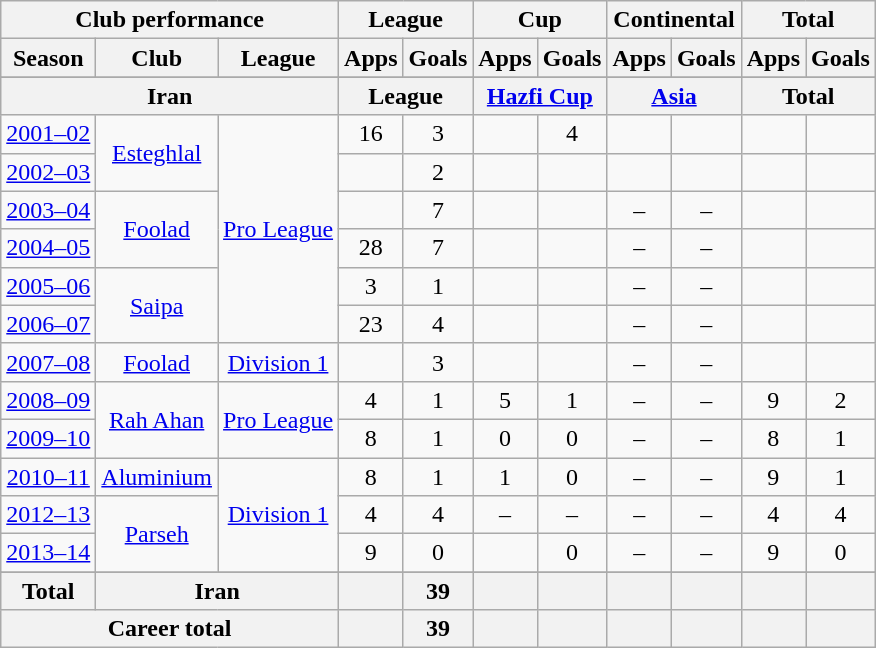<table class="wikitable" style="text-align:center">
<tr>
<th colspan=3>Club performance</th>
<th colspan=2>League</th>
<th colspan=2>Cup</th>
<th colspan=2>Continental</th>
<th colspan=2>Total</th>
</tr>
<tr>
<th>Season</th>
<th>Club</th>
<th>League</th>
<th>Apps</th>
<th>Goals</th>
<th>Apps</th>
<th>Goals</th>
<th>Apps</th>
<th>Goals</th>
<th>Apps</th>
<th>Goals</th>
</tr>
<tr>
</tr>
<tr>
<th colspan=3>Iran</th>
<th colspan=2>League</th>
<th colspan=2><a href='#'>Hazfi Cup</a></th>
<th colspan=2><a href='#'>Asia</a></th>
<th colspan=2>Total</th>
</tr>
<tr>
<td><a href='#'>2001–02</a></td>
<td rowspan="2"><a href='#'>Esteghlal</a></td>
<td rowspan="6"><a href='#'>Pro League</a></td>
<td>16</td>
<td>3</td>
<td></td>
<td>4</td>
<td></td>
<td></td>
<td></td>
<td></td>
</tr>
<tr>
<td><a href='#'>2002–03</a></td>
<td></td>
<td>2</td>
<td></td>
<td></td>
<td></td>
<td></td>
<td></td>
<td></td>
</tr>
<tr>
<td><a href='#'>2003–04</a></td>
<td rowspan="2"><a href='#'>Foolad</a></td>
<td></td>
<td>7</td>
<td></td>
<td></td>
<td>–</td>
<td>–</td>
<td></td>
<td></td>
</tr>
<tr>
<td><a href='#'>2004–05</a></td>
<td>28</td>
<td>7</td>
<td></td>
<td></td>
<td>–</td>
<td>–</td>
<td></td>
<td></td>
</tr>
<tr>
<td><a href='#'>2005–06</a></td>
<td rowspan="2"><a href='#'>Saipa</a></td>
<td>3</td>
<td>1</td>
<td></td>
<td></td>
<td>–</td>
<td>–</td>
<td></td>
<td></td>
</tr>
<tr>
<td><a href='#'>2006–07</a></td>
<td>23</td>
<td>4</td>
<td></td>
<td></td>
<td>–</td>
<td>–</td>
<td></td>
<td></td>
</tr>
<tr>
<td><a href='#'>2007–08</a></td>
<td rowspan="1"><a href='#'>Foolad</a></td>
<td rowspan="1"><a href='#'>Division 1</a></td>
<td></td>
<td>3</td>
<td></td>
<td></td>
<td>–</td>
<td>–</td>
<td></td>
<td></td>
</tr>
<tr>
<td><a href='#'>2008–09</a></td>
<td rowspan="2"><a href='#'>Rah Ahan</a></td>
<td rowspan="2"><a href='#'>Pro League</a></td>
<td>4</td>
<td>1</td>
<td>5</td>
<td>1</td>
<td>–</td>
<td>–</td>
<td>9</td>
<td>2</td>
</tr>
<tr>
<td><a href='#'>2009–10</a></td>
<td>8</td>
<td>1</td>
<td>0</td>
<td>0</td>
<td>–</td>
<td>–</td>
<td>8</td>
<td>1</td>
</tr>
<tr>
<td><a href='#'>2010–11</a></td>
<td rowspan="1"><a href='#'>Aluminium</a></td>
<td rowspan="3"><a href='#'>Division 1</a></td>
<td>8</td>
<td>1</td>
<td>1</td>
<td>0</td>
<td>–</td>
<td>–</td>
<td>9</td>
<td>1</td>
</tr>
<tr>
<td><a href='#'>2012–13</a></td>
<td rowspan="2"><a href='#'>Parseh</a></td>
<td>4</td>
<td>4</td>
<td>–</td>
<td>–</td>
<td>–</td>
<td>–</td>
<td>4</td>
<td>4</td>
</tr>
<tr>
<td><a href='#'>2013–14</a></td>
<td>9</td>
<td>0</td>
<td></td>
<td>0</td>
<td>–</td>
<td>–</td>
<td>9</td>
<td>0</td>
</tr>
<tr>
</tr>
<tr>
<th rowspan=1>Total</th>
<th colspan=2>Iran</th>
<th></th>
<th>39</th>
<th></th>
<th></th>
<th></th>
<th></th>
<th></th>
<th></th>
</tr>
<tr>
<th colspan=3>Career total</th>
<th></th>
<th>39</th>
<th></th>
<th></th>
<th></th>
<th></th>
<th></th>
<th></th>
</tr>
</table>
